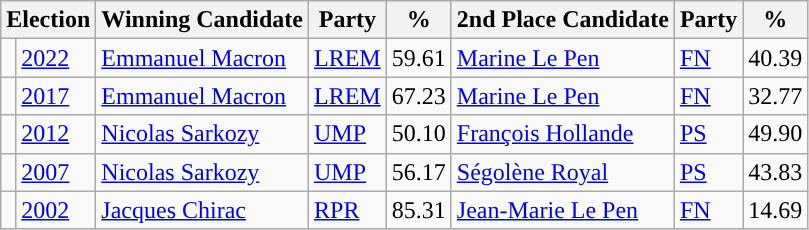<table class="wikitable">
<tr>
<th colspan="2">Election</th>
<th>Winning Candidate</th>
<th>Party</th>
<th>%</th>
<th>2nd Place Candidate</th>
<th>Party</th>
<th>%</th>
</tr>
<tr>
<td style="background-color: "></td>
<td><a href='#'>2022</a></td>
<td><a href='#'>Emmanuel Macron</a></td>
<td><a href='#'>LREM</a></td>
<td>59.61</td>
<td><a href='#'>Marine Le Pen</a></td>
<td><a href='#'>FN</a></td>
<td>40.39</td>
</tr>
<tr>
<td style="background-color: "></td>
<td><a href='#'>2017</a></td>
<td><a href='#'>Emmanuel Macron</a></td>
<td><a href='#'>LREM</a></td>
<td>67.23</td>
<td><a href='#'>Marine Le Pen</a></td>
<td><a href='#'>FN</a></td>
<td>32.77</td>
</tr>
<tr>
<td style="background-color: "></td>
<td><a href='#'>2012</a></td>
<td><a href='#'>Nicolas Sarkozy</a></td>
<td><a href='#'>UMP</a></td>
<td>50.10</td>
<td><a href='#'>François Hollande</a></td>
<td><a href='#'>PS</a></td>
<td>49.90</td>
</tr>
<tr>
<td style="background-color: "></td>
<td><a href='#'>2007</a></td>
<td><a href='#'>Nicolas Sarkozy</a></td>
<td><a href='#'>UMP</a></td>
<td>56.17</td>
<td><a href='#'>Ségolène Royal</a></td>
<td><a href='#'>PS</a></td>
<td>43.83</td>
</tr>
<tr>
<td style="background-color: "></td>
<td><a href='#'>2002</a></td>
<td><a href='#'>Jacques Chirac</a></td>
<td><a href='#'>RPR</a></td>
<td>85.31</td>
<td><a href='#'>Jean-Marie Le Pen</a></td>
<td><a href='#'>FN</a></td>
<td>14.69</td>
</tr>
</table>
